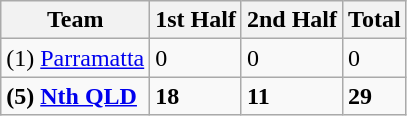<table class="wikitable">
<tr>
<th>Team</th>
<th>1st Half</th>
<th>2nd Half</th>
<th>Total</th>
</tr>
<tr>
<td>(1) <a href='#'>Parramatta</a></td>
<td>0</td>
<td>0</td>
<td>0</td>
</tr>
<tr>
<td><strong>(5) <a href='#'>Nth QLD</a></strong></td>
<td><strong>18</strong></td>
<td><strong>11</strong></td>
<td><strong>29</strong></td>
</tr>
</table>
